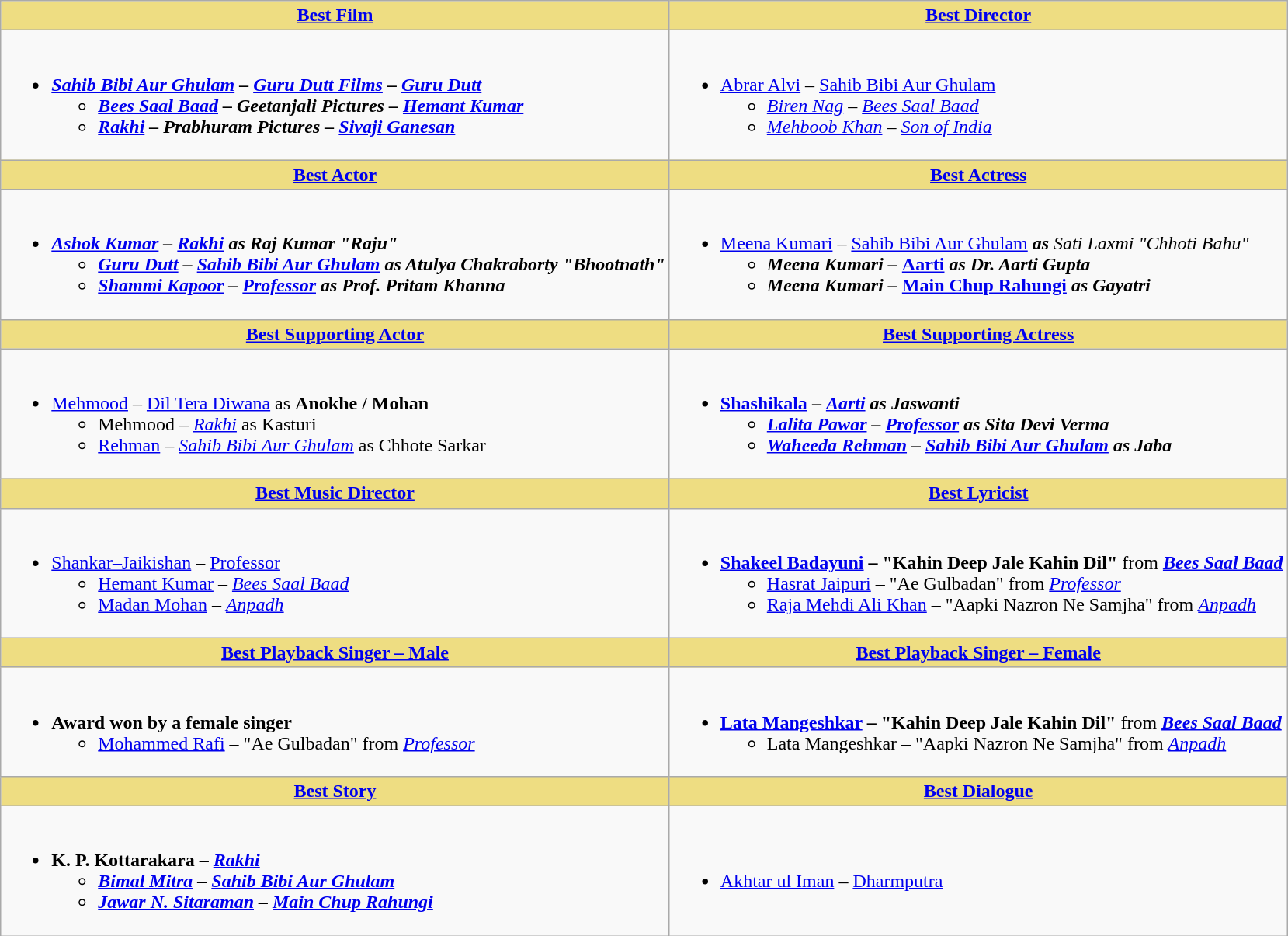<table class="wikitable">
<tr>
<th style="background:#EEDD82;"><a href='#'>Best Film</a></th>
<th style="background:#EEDD82;"><a href='#'>Best Director</a></th>
</tr>
<tr>
<td valign="top"><br><ul><li><strong><em><a href='#'>Sahib Bibi Aur Ghulam</a><em> – <a href='#'>Guru Dutt Films</a> – <a href='#'>Guru Dutt</a> <strong><ul><li></em><a href='#'>Bees Saal Baad</a><em> – Geetanjali Pictures – <a href='#'>Hemant Kumar</a></li><li></em><a href='#'>Rakhi</a><em> – Prabhuram Pictures – <a href='#'>Sivaji Ganesan</a></li></ul></li></ul></td>
<td valign="top"><br><ul><li></em></strong><a href='#'>Abrar Alvi</a> – <a href='#'>Sahib Bibi Aur Ghulam</a></em> </strong><ul><li><em><a href='#'>Biren Nag</a> – <a href='#'>Bees Saal Baad</a></em></li><li><em><a href='#'>Mehboob Khan</a> – <a href='#'>Son of India</a></em></li></ul></li></ul></td>
</tr>
<tr>
<th style="background:#EEDD82;"><a href='#'>Best Actor</a></th>
<th style="background:#EEDD82;"><a href='#'>Best Actress</a></th>
</tr>
<tr>
<td><br><ul><li><strong><em><a href='#'>Ashok Kumar</a> – <a href='#'>Rakhi</a><em> <strong>as </strong>Raj Kumar "Raju"<strong><ul><li><a href='#'>Guru Dutt</a> – </em><a href='#'>Sahib Bibi Aur Ghulam</a><em> as Atulya Chakraborty "Bhootnath"</li><li><a href='#'>Shammi Kapoor</a> – </em><a href='#'>Professor</a><em> as Prof. Pritam Khanna</li></ul></li></ul></td>
<td><br><ul><li></em></strong><a href='#'>Meena Kumari</a> – <a href='#'>Sahib Bibi Aur Ghulam</a><strong><em> as </strong>Sati Laxmi "Chhoti Bahu"<strong><ul><li>Meena Kumari – </em><a href='#'>Aarti</a><em> as Dr. Aarti Gupta</li><li>Meena Kumari – </em><a href='#'>Main Chup Rahungi</a><em> as Gayatri</li></ul></li></ul></td>
</tr>
<tr>
<th style="background:#EEDD82;"><a href='#'>Best Supporting Actor</a></th>
<th style="background:#EEDD82;"><a href='#'>Best Supporting Actress</a></th>
</tr>
<tr>
<td><br><ul><li></strong><a href='#'>Mehmood</a> – </em><a href='#'>Dil Tera Diwana</a></em></strong> as <strong>Anokhe / Mohan</strong><ul><li>Mehmood – <em><a href='#'>Rakhi</a></em> as Kasturi</li><li><a href='#'>Rehman</a> – <em><a href='#'>Sahib Bibi Aur Ghulam</a></em> as Chhote Sarkar</li></ul></li></ul></td>
<td><br><ul><li><strong><a href='#'>Shashikala</a> – <em><a href='#'>Aarti</a><strong><em> as </strong>Jaswanti<strong><ul><li><a href='#'>Lalita Pawar</a> – </em><a href='#'>Professor</a><em> as Sita Devi Verma</li><li><a href='#'>Waheeda Rehman</a> – </em><a href='#'>Sahib Bibi Aur Ghulam</a><em> as Jaba</li></ul></li></ul></td>
</tr>
<tr>
<th style="background:#EEDD82;"><a href='#'>Best Music Director</a></th>
<th style="background:#EEDD82;"><a href='#'>Best Lyricist</a></th>
</tr>
<tr>
<td><br><ul><li></strong><a href='#'>Shankar–Jaikishan</a> – </em><a href='#'>Professor</a></em></strong><ul><li><a href='#'>Hemant Kumar</a> – <em><a href='#'>Bees Saal Baad</a></em></li><li><a href='#'>Madan Mohan</a> – <em><a href='#'>Anpadh</a></em></li></ul></li></ul></td>
<td><br><ul><li><strong><a href='#'>Shakeel Badayuni</a> – "Kahin Deep Jale Kahin Dil"</strong> from <strong><em><a href='#'>Bees Saal Baad</a></em></strong><ul><li><a href='#'>Hasrat Jaipuri</a> – "Ae Gulbadan" from <em><a href='#'>Professor</a></em></li><li><a href='#'>Raja Mehdi Ali Khan</a> – "Aapki Nazron Ne Samjha" from <em><a href='#'>Anpadh</a></em></li></ul></li></ul></td>
</tr>
<tr>
<th style="background:#EEDD82;"><a href='#'>Best Playback Singer – Male</a></th>
<th style="background:#EEDD82;"><a href='#'>Best Playback Singer – Female</a></th>
</tr>
<tr>
<td><br><ul><li><strong>Award won by a female singer</strong><ul><li><a href='#'>Mohammed Rafi</a> – "Ae Gulbadan" from <em><a href='#'>Professor</a></em></li></ul></li></ul></td>
<td><br><ul><li><strong><a href='#'>Lata Mangeshkar</a> – "Kahin Deep Jale Kahin Dil"</strong> from <strong><em><a href='#'>Bees Saal Baad</a></em></strong><ul><li>Lata Mangeshkar – "Aapki Nazron Ne Samjha" from <em><a href='#'>Anpadh</a></em></li></ul></li></ul></td>
</tr>
<tr>
<th style="background:#EEDD82;"><a href='#'>Best Story</a></th>
<th style="background:#EEDD82;"><a href='#'>Best Dialogue</a></th>
</tr>
<tr>
<td><br><ul><li><strong>K. P. Kottarakara – <em><a href='#'>Rakhi</a><strong><em><ul><li><a href='#'>Bimal Mitra</a> – </em><a href='#'>Sahib Bibi Aur Ghulam</a><em></li><li><a href='#'>Jawar N. Sitaraman</a> – </em><a href='#'>Main Chup Rahungi</a><em></li></ul></li></ul></td>
<td><br><ul><li></strong><a href='#'>Akhtar ul Iman</a> – </em><a href='#'>Dharmputra</a></em></strong></li></ul></td>
</tr>
</table>
